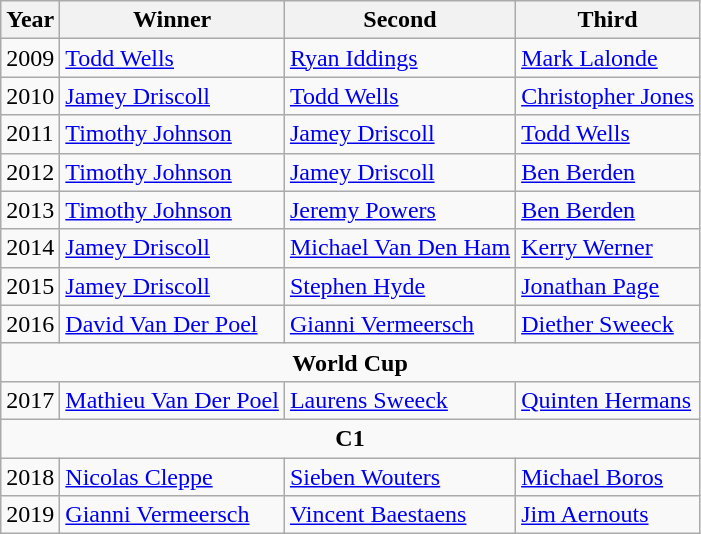<table class="wikitable">
<tr>
<th>Year</th>
<th>Winner</th>
<th>Second</th>
<th>Third</th>
</tr>
<tr>
<td>2009</td>
<td>  <a href='#'>Todd Wells</a></td>
<td>  <a href='#'>Ryan Iddings</a></td>
<td> <a href='#'>Mark Lalonde</a></td>
</tr>
<tr>
<td>2010</td>
<td>  <a href='#'>Jamey Driscoll</a></td>
<td>  <a href='#'>Todd Wells</a></td>
<td> <a href='#'>Christopher Jones</a></td>
</tr>
<tr>
<td>2011</td>
<td>  <a href='#'>Timothy Johnson</a></td>
<td>  <a href='#'>Jamey Driscoll</a></td>
<td> <a href='#'>Todd Wells</a></td>
</tr>
<tr>
<td>2012</td>
<td>  <a href='#'>Timothy Johnson</a></td>
<td>  <a href='#'>Jamey Driscoll</a></td>
<td> <a href='#'>Ben Berden</a></td>
</tr>
<tr>
<td>2013</td>
<td>  <a href='#'>Timothy Johnson</a></td>
<td>  <a href='#'>Jeremy Powers</a></td>
<td> <a href='#'>Ben Berden</a></td>
</tr>
<tr>
<td>2014</td>
<td>  <a href='#'>Jamey Driscoll</a></td>
<td>  <a href='#'>Michael Van Den Ham</a></td>
<td> <a href='#'>Kerry Werner</a></td>
</tr>
<tr>
<td>2015</td>
<td>  <a href='#'>Jamey Driscoll</a></td>
<td>  <a href='#'>Stephen Hyde</a></td>
<td> <a href='#'>Jonathan Page</a></td>
</tr>
<tr>
<td>2016</td>
<td>  <a href='#'>David Van Der Poel</a></td>
<td>  <a href='#'>Gianni Vermeersch</a></td>
<td> <a href='#'>Diether Sweeck</a></td>
</tr>
<tr>
<td colspan=4 align=center><strong>World Cup</strong></td>
</tr>
<tr>
<td>2017</td>
<td>  <a href='#'>Mathieu Van Der Poel</a></td>
<td>  <a href='#'>Laurens Sweeck</a></td>
<td> <a href='#'>Quinten Hermans</a></td>
</tr>
<tr>
<td colspan=4 align=center><strong>C1</strong></td>
</tr>
<tr>
<td>2018</td>
<td>  <a href='#'>Nicolas Cleppe</a></td>
<td>  <a href='#'>Sieben Wouters</a></td>
<td> <a href='#'>Michael Boros</a></td>
</tr>
<tr>
<td>2019</td>
<td> <a href='#'>Gianni Vermeersch</a></td>
<td> <a href='#'>Vincent Baestaens</a></td>
<td> <a href='#'>Jim Aernouts</a></td>
</tr>
</table>
